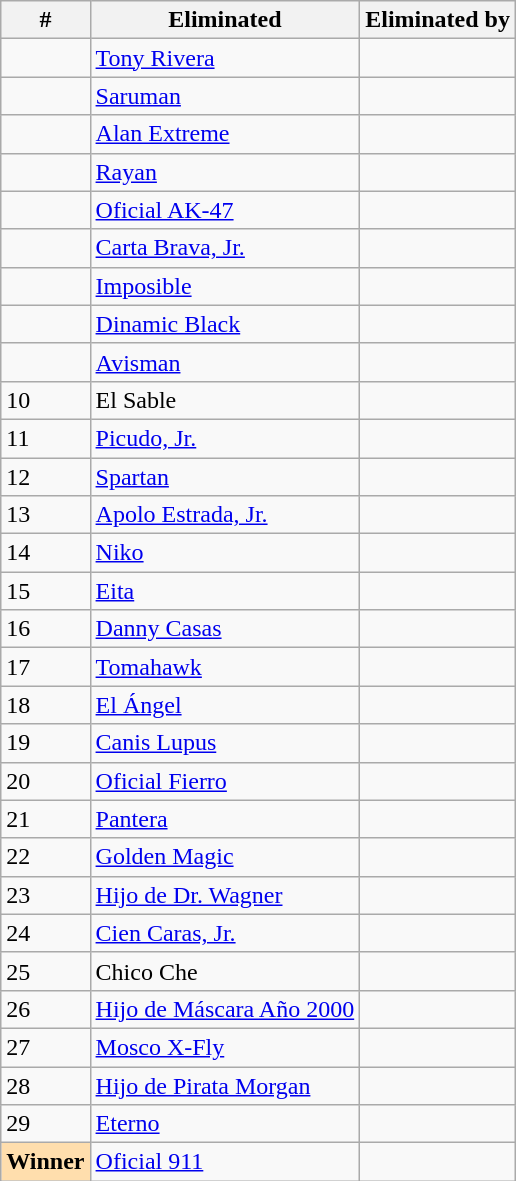<table class="wikitable sortable">
<tr>
<th>#</th>
<th>Eliminated</th>
<th>Eliminated by</th>
</tr>
<tr>
<td></td>
<td><a href='#'>Tony Rivera</a></td>
<td></td>
</tr>
<tr>
<td></td>
<td><a href='#'>Saruman</a></td>
<td></td>
</tr>
<tr>
<td></td>
<td><a href='#'>Alan Extreme</a></td>
<td></td>
</tr>
<tr>
<td></td>
<td><a href='#'>Rayan</a></td>
<td></td>
</tr>
<tr>
<td></td>
<td><a href='#'>Oficial AK-47</a></td>
<td></td>
</tr>
<tr>
<td></td>
<td><a href='#'>Carta Brava, Jr.</a></td>
<td></td>
</tr>
<tr>
<td></td>
<td><a href='#'>Imposible</a></td>
<td></td>
</tr>
<tr>
<td></td>
<td><a href='#'>Dinamic Black</a></td>
<td></td>
</tr>
<tr>
<td></td>
<td><a href='#'>Avisman</a></td>
<td></td>
</tr>
<tr>
<td>10</td>
<td>El Sable</td>
<td></td>
</tr>
<tr>
<td>11</td>
<td><a href='#'>Picudo, Jr.</a></td>
<td></td>
</tr>
<tr>
<td>12</td>
<td><a href='#'>Spartan</a></td>
<td></td>
</tr>
<tr>
<td>13</td>
<td><a href='#'>Apolo Estrada, Jr.</a></td>
<td></td>
</tr>
<tr>
<td>14</td>
<td><a href='#'>Niko</a></td>
<td></td>
</tr>
<tr>
<td>15</td>
<td><a href='#'>Eita</a></td>
<td></td>
</tr>
<tr>
<td>16</td>
<td><a href='#'>Danny Casas</a></td>
<td></td>
</tr>
<tr>
<td>17</td>
<td><a href='#'>Tomahawk</a></td>
<td></td>
</tr>
<tr>
<td>18</td>
<td><a href='#'>El Ángel</a></td>
<td></td>
</tr>
<tr>
<td>19</td>
<td><a href='#'>Canis Lupus</a></td>
<td></td>
</tr>
<tr>
<td>20</td>
<td><a href='#'>Oficial Fierro</a></td>
<td></td>
</tr>
<tr>
<td>21</td>
<td><a href='#'>Pantera</a></td>
<td></td>
</tr>
<tr>
<td>22</td>
<td><a href='#'>Golden Magic</a></td>
<td></td>
</tr>
<tr>
<td>23</td>
<td><a href='#'>Hijo de Dr. Wagner</a></td>
<td></td>
</tr>
<tr>
<td>24</td>
<td><a href='#'>Cien Caras, Jr.</a></td>
<td></td>
</tr>
<tr>
<td>25</td>
<td>Chico Che</td>
<td></td>
</tr>
<tr>
<td>26</td>
<td><a href='#'>Hijo de Máscara Año 2000</a></td>
<td></td>
</tr>
<tr>
<td>27</td>
<td><a href='#'>Mosco X-Fly</a></td>
<td></td>
</tr>
<tr>
<td>28</td>
<td><a href='#'>Hijo de Pirata Morgan</a></td>
<td></td>
</tr>
<tr>
<td>29</td>
<td><a href='#'>Eterno</a></td>
<td></td>
</tr>
<tr>
<td style="background: #ffdead;"><strong>Winner</strong></td>
<td><a href='#'>Oficial 911</a></td>
<td></td>
</tr>
</table>
